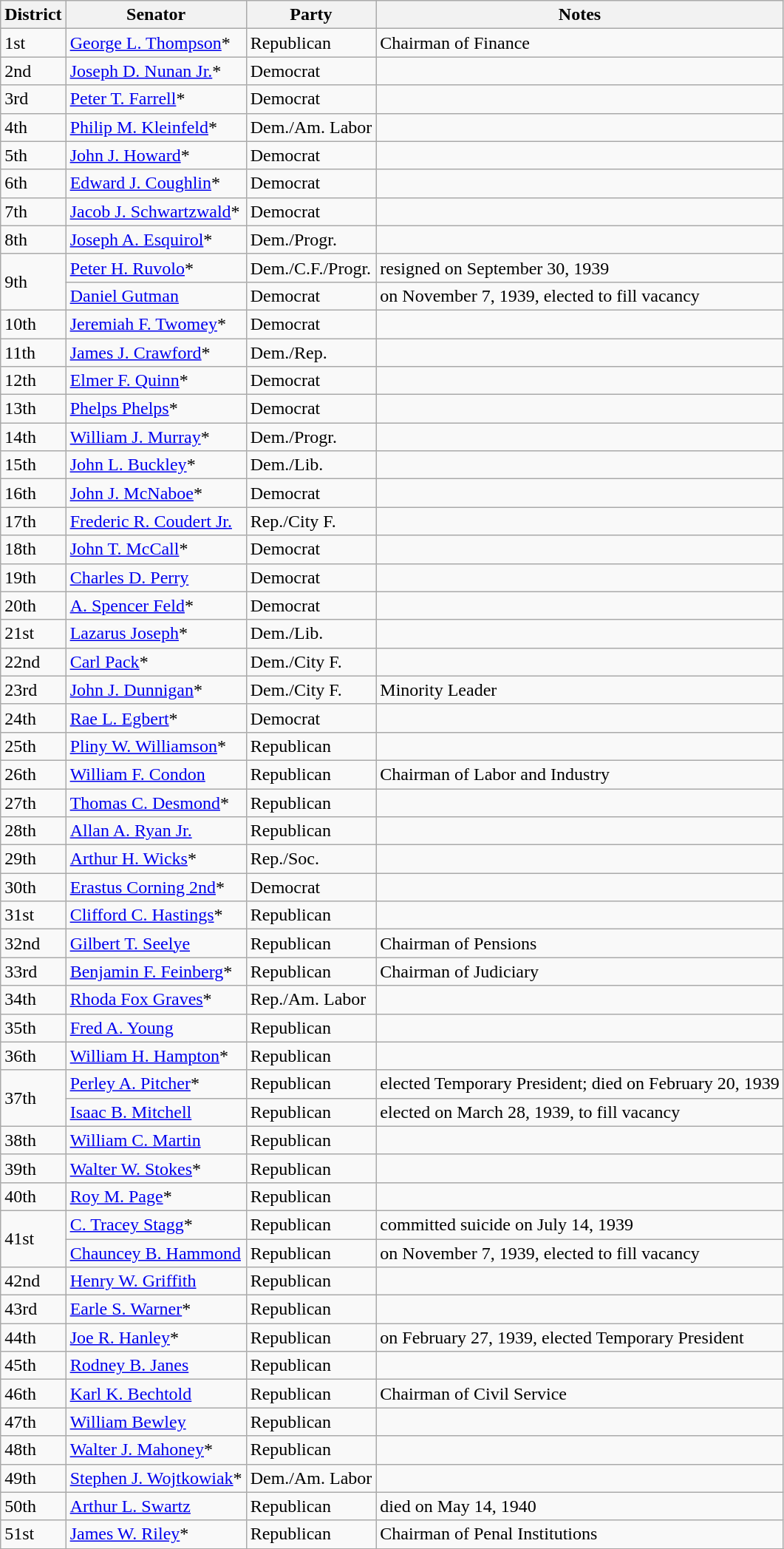<table class=wikitable>
<tr>
<th>District</th>
<th>Senator</th>
<th>Party</th>
<th>Notes</th>
</tr>
<tr>
<td>1st</td>
<td><a href='#'>George L. Thompson</a>*</td>
<td>Republican</td>
<td>Chairman of Finance</td>
</tr>
<tr>
<td>2nd</td>
<td><a href='#'>Joseph D. Nunan Jr.</a>*</td>
<td>Democrat</td>
<td></td>
</tr>
<tr>
<td>3rd</td>
<td><a href='#'>Peter T. Farrell</a>*</td>
<td>Democrat</td>
<td></td>
</tr>
<tr>
<td>4th</td>
<td><a href='#'>Philip M. Kleinfeld</a>*</td>
<td>Dem./Am. Labor</td>
<td></td>
</tr>
<tr>
<td>5th</td>
<td><a href='#'>John J. Howard</a>*</td>
<td>Democrat</td>
<td></td>
</tr>
<tr>
<td>6th</td>
<td><a href='#'>Edward J. Coughlin</a>*</td>
<td>Democrat</td>
<td></td>
</tr>
<tr>
<td>7th</td>
<td><a href='#'>Jacob J. Schwartzwald</a>*</td>
<td>Democrat</td>
<td></td>
</tr>
<tr>
<td>8th</td>
<td><a href='#'>Joseph A. Esquirol</a>*</td>
<td>Dem./Progr.</td>
<td></td>
</tr>
<tr>
<td rowspan="2">9th</td>
<td><a href='#'>Peter H. Ruvolo</a>*</td>
<td>Dem./C.F./Progr.</td>
<td>resigned on September 30, 1939</td>
</tr>
<tr>
<td><a href='#'>Daniel Gutman</a></td>
<td>Democrat</td>
<td>on November 7, 1939, elected to fill vacancy</td>
</tr>
<tr>
<td>10th</td>
<td><a href='#'>Jeremiah F. Twomey</a>*</td>
<td>Democrat</td>
<td></td>
</tr>
<tr>
<td>11th</td>
<td><a href='#'>James J. Crawford</a>*</td>
<td>Dem./Rep.</td>
<td></td>
</tr>
<tr>
<td>12th</td>
<td><a href='#'>Elmer F. Quinn</a>*</td>
<td>Democrat</td>
<td></td>
</tr>
<tr>
<td>13th</td>
<td><a href='#'>Phelps Phelps</a>*</td>
<td>Democrat</td>
<td></td>
</tr>
<tr>
<td>14th</td>
<td><a href='#'>William J. Murray</a>*</td>
<td>Dem./Progr.</td>
<td></td>
</tr>
<tr>
<td>15th</td>
<td><a href='#'>John L. Buckley</a>*</td>
<td>Dem./Lib.</td>
<td></td>
</tr>
<tr>
<td>16th</td>
<td><a href='#'>John J. McNaboe</a>*</td>
<td>Democrat</td>
<td></td>
</tr>
<tr>
<td>17th</td>
<td><a href='#'>Frederic R. Coudert Jr.</a></td>
<td>Rep./City F.</td>
<td></td>
</tr>
<tr>
<td>18th</td>
<td><a href='#'>John T. McCall</a>*</td>
<td>Democrat</td>
<td></td>
</tr>
<tr>
<td>19th</td>
<td><a href='#'>Charles D. Perry</a></td>
<td>Democrat</td>
<td></td>
</tr>
<tr>
<td>20th</td>
<td><a href='#'>A. Spencer Feld</a>*</td>
<td>Democrat</td>
<td></td>
</tr>
<tr>
<td>21st</td>
<td><a href='#'>Lazarus Joseph</a>*</td>
<td>Dem./Lib.</td>
<td></td>
</tr>
<tr>
<td>22nd</td>
<td><a href='#'>Carl Pack</a>*</td>
<td>Dem./City F.</td>
<td></td>
</tr>
<tr>
<td>23rd</td>
<td><a href='#'>John J. Dunnigan</a>*</td>
<td>Dem./City F.</td>
<td>Minority Leader</td>
</tr>
<tr>
<td>24th</td>
<td><a href='#'>Rae L. Egbert</a>*</td>
<td>Democrat</td>
<td></td>
</tr>
<tr>
<td>25th</td>
<td><a href='#'>Pliny W. Williamson</a>*</td>
<td>Republican</td>
<td></td>
</tr>
<tr>
<td>26th</td>
<td><a href='#'>William F. Condon</a></td>
<td>Republican</td>
<td>Chairman of Labor and Industry</td>
</tr>
<tr>
<td>27th</td>
<td><a href='#'>Thomas C. Desmond</a>*</td>
<td>Republican</td>
<td></td>
</tr>
<tr>
<td>28th</td>
<td><a href='#'>Allan A. Ryan Jr.</a></td>
<td>Republican</td>
<td></td>
</tr>
<tr>
<td>29th</td>
<td><a href='#'>Arthur H. Wicks</a>*</td>
<td>Rep./Soc.</td>
<td></td>
</tr>
<tr>
<td>30th</td>
<td><a href='#'>Erastus Corning 2nd</a>*</td>
<td>Democrat</td>
<td></td>
</tr>
<tr>
<td>31st</td>
<td><a href='#'>Clifford C. Hastings</a>*</td>
<td>Republican</td>
<td></td>
</tr>
<tr>
<td>32nd</td>
<td><a href='#'>Gilbert T. Seelye</a></td>
<td>Republican</td>
<td>Chairman of Pensions</td>
</tr>
<tr>
<td>33rd</td>
<td><a href='#'>Benjamin F. Feinberg</a>*</td>
<td>Republican</td>
<td>Chairman of Judiciary</td>
</tr>
<tr>
<td>34th</td>
<td><a href='#'>Rhoda Fox Graves</a>*</td>
<td>Rep./Am. Labor</td>
<td></td>
</tr>
<tr>
<td>35th</td>
<td><a href='#'>Fred A. Young</a></td>
<td>Republican</td>
<td></td>
</tr>
<tr>
<td>36th</td>
<td><a href='#'>William H. Hampton</a>*</td>
<td>Republican</td>
<td></td>
</tr>
<tr>
<td rowspan="2">37th</td>
<td><a href='#'>Perley A. Pitcher</a>*</td>
<td>Republican</td>
<td>elected Temporary President; died on February 20, 1939</td>
</tr>
<tr>
<td><a href='#'>Isaac B. Mitchell</a></td>
<td>Republican</td>
<td>elected on March 28, 1939, to fill vacancy</td>
</tr>
<tr>
<td>38th</td>
<td><a href='#'>William C. Martin</a></td>
<td>Republican</td>
<td></td>
</tr>
<tr>
<td>39th</td>
<td><a href='#'>Walter W. Stokes</a>*</td>
<td>Republican</td>
<td></td>
</tr>
<tr>
<td>40th</td>
<td><a href='#'>Roy M. Page</a>*</td>
<td>Republican</td>
<td></td>
</tr>
<tr>
<td rowspan="2">41st</td>
<td><a href='#'>C. Tracey Stagg</a>*</td>
<td>Republican</td>
<td>committed suicide on July 14, 1939</td>
</tr>
<tr>
<td><a href='#'>Chauncey B. Hammond</a></td>
<td>Republican</td>
<td>on November 7, 1939, elected to fill vacancy</td>
</tr>
<tr>
<td>42nd</td>
<td><a href='#'>Henry W. Griffith</a></td>
<td>Republican</td>
<td></td>
</tr>
<tr>
<td>43rd</td>
<td><a href='#'>Earle S. Warner</a>*</td>
<td>Republican</td>
<td></td>
</tr>
<tr>
<td>44th</td>
<td><a href='#'>Joe R. Hanley</a>*</td>
<td>Republican</td>
<td>on February 27, 1939, elected Temporary President</td>
</tr>
<tr>
<td>45th</td>
<td><a href='#'>Rodney B. Janes</a></td>
<td>Republican</td>
<td></td>
</tr>
<tr>
<td>46th</td>
<td><a href='#'>Karl K. Bechtold</a></td>
<td>Republican</td>
<td>Chairman of Civil Service</td>
</tr>
<tr>
<td>47th</td>
<td><a href='#'>William Bewley</a></td>
<td>Republican</td>
<td></td>
</tr>
<tr>
<td>48th</td>
<td><a href='#'>Walter J. Mahoney</a>*</td>
<td>Republican</td>
<td></td>
</tr>
<tr>
<td>49th</td>
<td><a href='#'>Stephen J. Wojtkowiak</a>*</td>
<td>Dem./Am. Labor</td>
<td></td>
</tr>
<tr>
<td>50th</td>
<td><a href='#'>Arthur L. Swartz</a></td>
<td>Republican</td>
<td>died on May 14, 1940</td>
</tr>
<tr>
<td>51st</td>
<td><a href='#'>James W. Riley</a>*</td>
<td>Republican</td>
<td>Chairman of Penal Institutions</td>
</tr>
<tr>
</tr>
</table>
